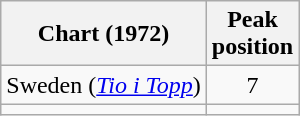<table class="wikitable sortable">
<tr>
<th>Chart (1972)</th>
<th>Peak<br>position</th>
</tr>
<tr>
<td>Sweden (<em><a href='#'>Tio i Topp</a></em>)</td>
<td style="text-align:center;">7</td>
</tr>
<tr>
<td></td>
</tr>
</table>
